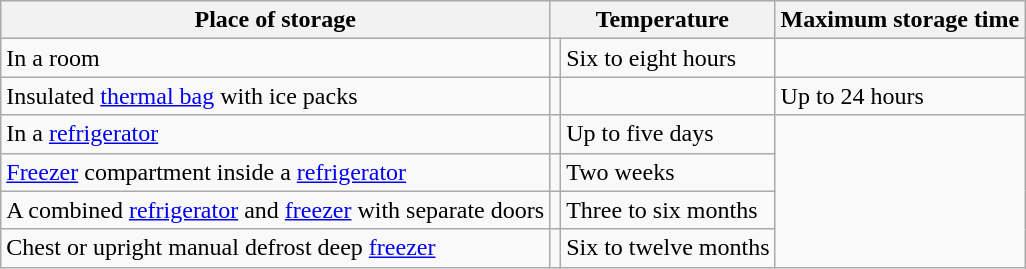<table class="wikitable">
<tr>
<th>Place of storage</th>
<th colspan=2>Temperature</th>
<th>Maximum storage time</th>
</tr>
<tr>
<td>In a room</td>
<td></td>
<td>Six to eight hours</td>
</tr>
<tr>
<td>Insulated <a href='#'>thermal bag</a> with ice packs</td>
<td></td>
<td></td>
<td>Up to 24 hours</td>
</tr>
<tr>
<td>In a <a href='#'>refrigerator</a></td>
<td></td>
<td>Up to five days</td>
</tr>
<tr>
<td><a href='#'>Freezer</a> compartment inside a <a href='#'>refrigerator</a></td>
<td></td>
<td>Two weeks</td>
</tr>
<tr>
<td>A combined <a href='#'>refrigerator</a> and <a href='#'>freezer</a> with separate doors</td>
<td></td>
<td>Three to six months</td>
</tr>
<tr>
<td>Chest or upright manual defrost deep <a href='#'>freezer</a></td>
<td></td>
<td>Six to twelve months</td>
</tr>
</table>
